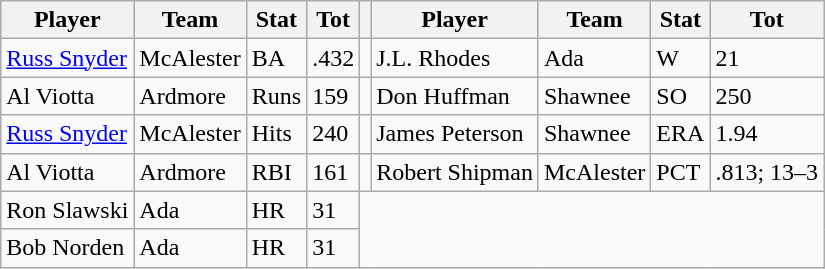<table class="wikitable">
<tr>
<th>Player</th>
<th>Team</th>
<th>Stat</th>
<th>Tot</th>
<th></th>
<th>Player</th>
<th>Team</th>
<th>Stat</th>
<th>Tot</th>
</tr>
<tr>
<td><a href='#'>Russ Snyder</a></td>
<td>McAlester</td>
<td>BA</td>
<td>.432</td>
<td></td>
<td>J.L. Rhodes</td>
<td>Ada</td>
<td>W</td>
<td>21</td>
</tr>
<tr>
<td>Al Viotta</td>
<td>Ardmore</td>
<td>Runs</td>
<td>159</td>
<td></td>
<td>Don Huffman</td>
<td>Shawnee</td>
<td>SO</td>
<td>250</td>
</tr>
<tr>
<td><a href='#'>Russ Snyder</a></td>
<td>McAlester</td>
<td>Hits</td>
<td>240</td>
<td></td>
<td>James Peterson</td>
<td>Shawnee</td>
<td>ERA</td>
<td>1.94</td>
</tr>
<tr>
<td>Al Viotta</td>
<td>Ardmore</td>
<td>RBI</td>
<td>161</td>
<td></td>
<td>Robert Shipman</td>
<td>McAlester</td>
<td>PCT</td>
<td>.813; 13–3</td>
</tr>
<tr>
<td>Ron Slawski</td>
<td>Ada</td>
<td>HR</td>
<td>31</td>
</tr>
<tr>
<td>Bob Norden</td>
<td>Ada</td>
<td>HR</td>
<td>31</td>
</tr>
</table>
